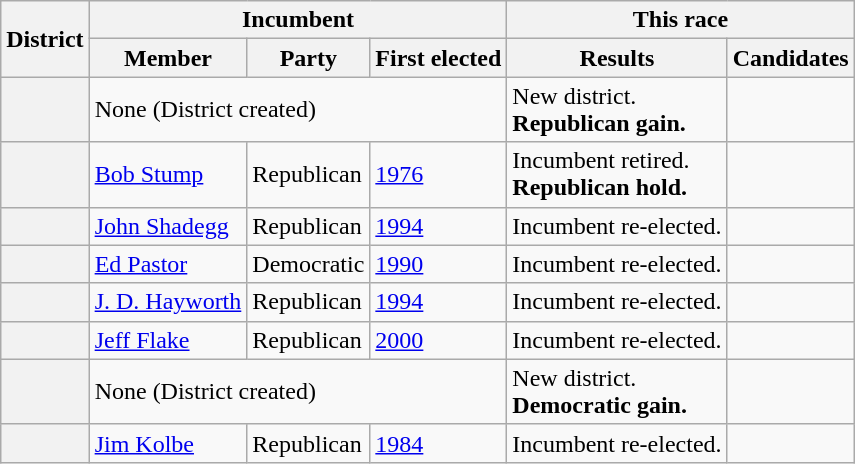<table class=wikitable>
<tr>
<th rowspan=2>District</th>
<th colspan=3>Incumbent</th>
<th colspan=2>This race</th>
</tr>
<tr>
<th>Member</th>
<th>Party</th>
<th>First elected</th>
<th>Results</th>
<th>Candidates</th>
</tr>
<tr>
<th></th>
<td colspan=3>None (District created)</td>
<td>New district.<br><strong>Republican gain.</strong></td>
<td nowrap></td>
</tr>
<tr>
<th></th>
<td><a href='#'>Bob Stump</a><br></td>
<td>Republican</td>
<td><a href='#'>1976</a></td>
<td>Incumbent retired.<br><strong>Republican hold.</strong></td>
<td nowrap></td>
</tr>
<tr>
<th></th>
<td><a href='#'>John Shadegg</a><br></td>
<td>Republican</td>
<td><a href='#'>1994</a></td>
<td>Incumbent re-elected.</td>
<td nowrap></td>
</tr>
<tr>
<th></th>
<td><a href='#'>Ed Pastor</a><br></td>
<td>Democratic</td>
<td><a href='#'>1990</a></td>
<td>Incumbent re-elected.</td>
<td nowrap></td>
</tr>
<tr>
<th></th>
<td><a href='#'>J. D. Hayworth</a><br></td>
<td>Republican</td>
<td><a href='#'>1994</a></td>
<td>Incumbent re-elected.</td>
<td nowrap></td>
</tr>
<tr>
<th></th>
<td><a href='#'>Jeff Flake</a><br></td>
<td>Republican</td>
<td><a href='#'>2000</a></td>
<td>Incumbent re-elected.</td>
<td nowrap></td>
</tr>
<tr>
<th></th>
<td colspan=3>None (District created)</td>
<td>New district.<br><strong>Democratic gain.</strong></td>
<td nowrap></td>
</tr>
<tr>
<th></th>
<td><a href='#'>Jim Kolbe</a><br></td>
<td>Republican</td>
<td><a href='#'>1984</a></td>
<td>Incumbent re-elected.</td>
<td nowrap></td>
</tr>
</table>
